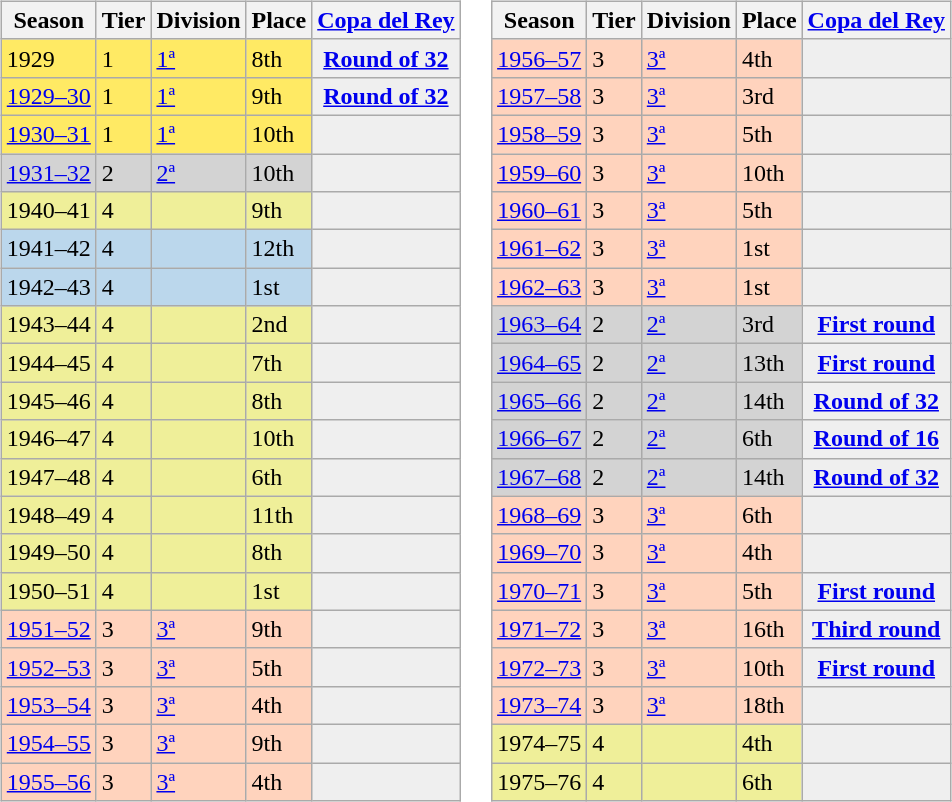<table>
<tr>
<td valign="top" width="0%"><br><table class="wikitable">
<tr style="background:#f0f6fa;">
<th>Season</th>
<th>Tier</th>
<th>Division</th>
<th>Place</th>
<th><a href='#'>Copa del Rey</a></th>
</tr>
<tr>
<td style="background:#FFEA64;">1929</td>
<td style="background:#FFEA64;">1</td>
<td style="background:#FFEA64;"><a href='#'>1ª</a></td>
<td style="background:#FFEA64;">8th</td>
<th style="background:#efefef;"><a href='#'>Round of 32</a></th>
</tr>
<tr>
<td style="background:#FFEA64;"><a href='#'>1929–30</a></td>
<td style="background:#FFEA64;">1</td>
<td style="background:#FFEA64;"><a href='#'>1ª</a></td>
<td style="background:#FFEA64;">9th</td>
<th style="background:#efefef;"><a href='#'>Round of 32</a></th>
</tr>
<tr>
<td style="background:#FFEA64;"><a href='#'>1930–31</a></td>
<td style="background:#FFEA64;">1</td>
<td style="background:#FFEA64;"><a href='#'>1ª</a></td>
<td style="background:#FFEA64;">10th</td>
<th style="background:#efefef;"></th>
</tr>
<tr>
<td style="background:#D3D3D3;"><a href='#'>1931–32</a></td>
<td style="background:#D3D3D3;">2</td>
<td style="background:#D3D3D3;"><a href='#'>2ª</a></td>
<td style="background:#D3D3D3;">10th</td>
<th style="background:#efefef;"></th>
</tr>
<tr>
<td style="background:#EFEF99;">1940–41</td>
<td style="background:#EFEF99;">4</td>
<td style="background:#EFEF99;"></td>
<td style="background:#EFEF99;">9th</td>
<th style="background:#efefef;"></th>
</tr>
<tr>
<td style="background:#BBD7EC;">1941–42</td>
<td style="background:#BBD7EC;">4</td>
<td style="background:#BBD7EC;"></td>
<td style="background:#BBD7EC;">12th</td>
<th style="background:#efefef;"></th>
</tr>
<tr>
<td style="background:#BBD7EC;">1942–43</td>
<td style="background:#BBD7EC;">4</td>
<td style="background:#BBD7EC;"></td>
<td style="background:#BBD7EC;">1st</td>
<th style="background:#efefef;"></th>
</tr>
<tr>
<td style="background:#EFEF99;">1943–44</td>
<td style="background:#EFEF99;">4</td>
<td style="background:#EFEF99;"></td>
<td style="background:#EFEF99;">2nd</td>
<th style="background:#efefef;"></th>
</tr>
<tr>
<td style="background:#EFEF99;">1944–45</td>
<td style="background:#EFEF99;">4</td>
<td style="background:#EFEF99;"></td>
<td style="background:#EFEF99;">7th</td>
<th style="background:#efefef;"></th>
</tr>
<tr>
<td style="background:#EFEF99;">1945–46</td>
<td style="background:#EFEF99;">4</td>
<td style="background:#EFEF99;"></td>
<td style="background:#EFEF99;">8th</td>
<th style="background:#efefef;"></th>
</tr>
<tr>
<td style="background:#EFEF99;">1946–47</td>
<td style="background:#EFEF99;">4</td>
<td style="background:#EFEF99;"></td>
<td style="background:#EFEF99;">10th</td>
<th style="background:#efefef;"></th>
</tr>
<tr>
<td style="background:#EFEF99;">1947–48</td>
<td style="background:#EFEF99;">4</td>
<td style="background:#EFEF99;"></td>
<td style="background:#EFEF99;">6th</td>
<th style="background:#efefef;"></th>
</tr>
<tr>
<td style="background:#EFEF99;">1948–49</td>
<td style="background:#EFEF99;">4</td>
<td style="background:#EFEF99;"></td>
<td style="background:#EFEF99;">11th</td>
<th style="background:#efefef;"></th>
</tr>
<tr>
<td style="background:#EFEF99;">1949–50</td>
<td style="background:#EFEF99;">4</td>
<td style="background:#EFEF99;"></td>
<td style="background:#EFEF99;">8th</td>
<th style="background:#efefef;"></th>
</tr>
<tr>
<td style="background:#EFEF99;">1950–51</td>
<td style="background:#EFEF99;">4</td>
<td style="background:#EFEF99;"></td>
<td style="background:#EFEF99;">1st</td>
<th style="background:#efefef;"></th>
</tr>
<tr>
<td style="background:#FFD3BD;"><a href='#'>1951–52</a></td>
<td style="background:#FFD3BD;">3</td>
<td style="background:#FFD3BD;"><a href='#'>3ª</a></td>
<td style="background:#FFD3BD;">9th</td>
<th style="background:#efefef;"></th>
</tr>
<tr>
<td style="background:#FFD3BD;"><a href='#'>1952–53</a></td>
<td style="background:#FFD3BD;">3</td>
<td style="background:#FFD3BD;"><a href='#'>3ª</a></td>
<td style="background:#FFD3BD;">5th</td>
<th style="background:#efefef;"></th>
</tr>
<tr>
<td style="background:#FFD3BD;"><a href='#'>1953–54</a></td>
<td style="background:#FFD3BD;">3</td>
<td style="background:#FFD3BD;"><a href='#'>3ª</a></td>
<td style="background:#FFD3BD;">4th</td>
<th style="background:#efefef;"></th>
</tr>
<tr>
<td style="background:#FFD3BD;"><a href='#'>1954–55</a></td>
<td style="background:#FFD3BD;">3</td>
<td style="background:#FFD3BD;"><a href='#'>3ª</a></td>
<td style="background:#FFD3BD;">9th</td>
<th style="background:#efefef;"></th>
</tr>
<tr>
<td style="background:#FFD3BD;"><a href='#'>1955–56</a></td>
<td style="background:#FFD3BD;">3</td>
<td style="background:#FFD3BD;"><a href='#'>3ª</a></td>
<td style="background:#FFD3BD;">4th</td>
<th style="background:#efefef;"></th>
</tr>
</table>
</td>
<td valign="top" width="0%"><br><table class="wikitable">
<tr style="background:#f0f6fa;">
<th>Season</th>
<th>Tier</th>
<th>Division</th>
<th>Place</th>
<th><a href='#'>Copa del Rey</a></th>
</tr>
<tr>
<td style="background:#FFD3BD;"><a href='#'>1956–57</a></td>
<td style="background:#FFD3BD;">3</td>
<td style="background:#FFD3BD;"><a href='#'>3ª</a></td>
<td style="background:#FFD3BD;">4th</td>
<th style="background:#efefef;"></th>
</tr>
<tr>
<td style="background:#FFD3BD;"><a href='#'>1957–58</a></td>
<td style="background:#FFD3BD;">3</td>
<td style="background:#FFD3BD;"><a href='#'>3ª</a></td>
<td style="background:#FFD3BD;">3rd</td>
<th style="background:#efefef;"></th>
</tr>
<tr>
<td style="background:#FFD3BD;"><a href='#'>1958–59</a></td>
<td style="background:#FFD3BD;">3</td>
<td style="background:#FFD3BD;"><a href='#'>3ª</a></td>
<td style="background:#FFD3BD;">5th</td>
<th style="background:#efefef;"></th>
</tr>
<tr>
<td style="background:#FFD3BD;"><a href='#'>1959–60</a></td>
<td style="background:#FFD3BD;">3</td>
<td style="background:#FFD3BD;"><a href='#'>3ª</a></td>
<td style="background:#FFD3BD;">10th</td>
<th style="background:#efefef;"></th>
</tr>
<tr>
<td style="background:#FFD3BD;"><a href='#'>1960–61</a></td>
<td style="background:#FFD3BD;">3</td>
<td style="background:#FFD3BD;"><a href='#'>3ª</a></td>
<td style="background:#FFD3BD;">5th</td>
<th style="background:#efefef;"></th>
</tr>
<tr>
<td style="background:#FFD3BD;"><a href='#'>1961–62</a></td>
<td style="background:#FFD3BD;">3</td>
<td style="background:#FFD3BD;"><a href='#'>3ª</a></td>
<td style="background:#FFD3BD;">1st</td>
<th style="background:#efefef;"></th>
</tr>
<tr>
<td style="background:#FFD3BD;"><a href='#'>1962–63</a></td>
<td style="background:#FFD3BD;">3</td>
<td style="background:#FFD3BD;"><a href='#'>3ª</a></td>
<td style="background:#FFD3BD;">1st</td>
<th style="background:#efefef;"></th>
</tr>
<tr>
<td style="background:#D3D3D3;"><a href='#'>1963–64</a></td>
<td style="background:#D3D3D3;">2</td>
<td style="background:#D3D3D3;"><a href='#'>2ª</a></td>
<td style="background:#D3D3D3;">3rd</td>
<th style="background:#efefef;"><strong><a href='#'>First round</a></strong></th>
</tr>
<tr>
<td style="background:#D3D3D3;"><a href='#'>1964–65</a></td>
<td style="background:#D3D3D3;">2</td>
<td style="background:#D3D3D3;"><a href='#'>2ª</a></td>
<td style="background:#D3D3D3;">13th</td>
<th style="background:#efefef;"><strong><a href='#'>First round</a></strong></th>
</tr>
<tr>
<td style="background:#D3D3D3;"><a href='#'>1965–66</a></td>
<td style="background:#D3D3D3;">2</td>
<td style="background:#D3D3D3;"><a href='#'>2ª</a></td>
<td style="background:#D3D3D3;">14th</td>
<th style="background:#efefef;"><a href='#'>Round of 32</a></th>
</tr>
<tr>
<td style="background:#D3D3D3;"><a href='#'>1966–67</a></td>
<td style="background:#D3D3D3;">2</td>
<td style="background:#D3D3D3;"><a href='#'>2ª</a></td>
<td style="background:#D3D3D3;">6th</td>
<th style="background:#efefef;"><a href='#'>Round of 16</a></th>
</tr>
<tr>
<td style="background:#D3D3D3;"><a href='#'>1967–68</a></td>
<td style="background:#D3D3D3;">2</td>
<td style="background:#D3D3D3;"><a href='#'>2ª</a></td>
<td style="background:#D3D3D3;">14th</td>
<th style="background:#efefef;"><a href='#'>Round of 32</a></th>
</tr>
<tr>
<td style="background:#FFD3BD;"><a href='#'>1968–69</a></td>
<td style="background:#FFD3BD;">3</td>
<td style="background:#FFD3BD;"><a href='#'>3ª</a></td>
<td style="background:#FFD3BD;">6th</td>
<th style="background:#efefef;"></th>
</tr>
<tr>
<td style="background:#FFD3BD;"><a href='#'>1969–70</a></td>
<td style="background:#FFD3BD;">3</td>
<td style="background:#FFD3BD;"><a href='#'>3ª</a></td>
<td style="background:#FFD3BD;">4th</td>
<th style="background:#efefef;"></th>
</tr>
<tr>
<td style="background:#FFD3BD;"><a href='#'>1970–71</a></td>
<td style="background:#FFD3BD;">3</td>
<td style="background:#FFD3BD;"><a href='#'>3ª</a></td>
<td style="background:#FFD3BD;">5th</td>
<th style="background:#efefef;"><a href='#'>First round</a></th>
</tr>
<tr>
<td style="background:#FFD3BD;"><a href='#'>1971–72</a></td>
<td style="background:#FFD3BD;">3</td>
<td style="background:#FFD3BD;"><a href='#'>3ª</a></td>
<td style="background:#FFD3BD;">16th</td>
<th style="background:#efefef;"><a href='#'>Third round</a></th>
</tr>
<tr>
<td style="background:#FFD3BD;"><a href='#'>1972–73</a></td>
<td style="background:#FFD3BD;">3</td>
<td style="background:#FFD3BD;"><a href='#'>3ª</a></td>
<td style="background:#FFD3BD;">10th</td>
<th style="background:#efefef;"><a href='#'>First round</a></th>
</tr>
<tr>
<td style="background:#FFD3BD;"><a href='#'>1973–74</a></td>
<td style="background:#FFD3BD;">3</td>
<td style="background:#FFD3BD;"><a href='#'>3ª</a></td>
<td style="background:#FFD3BD;">18th</td>
<th style="background:#efefef;"></th>
</tr>
<tr>
<td style="background:#EFEF99;">1974–75</td>
<td style="background:#EFEF99;">4</td>
<td style="background:#EFEF99;"></td>
<td style="background:#EFEF99;">4th</td>
<th style="background:#efefef;"></th>
</tr>
<tr>
<td style="background:#EFEF99;">1975–76</td>
<td style="background:#EFEF99;">4</td>
<td style="background:#EFEF99;"></td>
<td style="background:#EFEF99;">6th</td>
<th style="background:#efefef;"></th>
</tr>
</table>
</td>
</tr>
</table>
